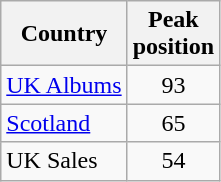<table class="wikitable">
<tr>
<th>Country</th>
<th>Peak<br>position</th>
</tr>
<tr>
<td><a href='#'>UK Albums</a></td>
<td style="text-align:center;">93</td>
</tr>
<tr>
<td><a href='#'>Scotland</a></td>
<td style="text-align:center;">65</td>
</tr>
<tr>
<td>UK Sales</td>
<td style="text-align:center;">54</td>
</tr>
</table>
